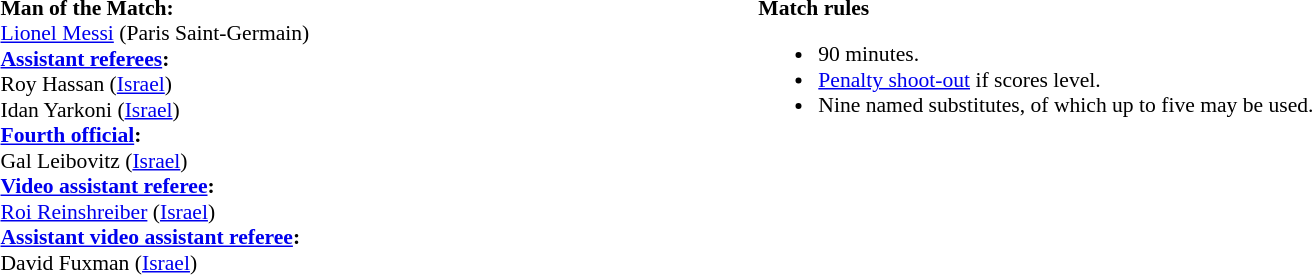<table width=100% style="font-size:90%">
<tr>
<td><br><strong>Man of the Match:</strong>
<br><a href='#'>Lionel Messi</a> (Paris Saint-Germain)<br><strong><a href='#'>Assistant referees</a>:</strong>
<br>Roy Hassan (<a href='#'>Israel</a>)
<br>Idan Yarkoni (<a href='#'>Israel</a>)
<br><strong><a href='#'>Fourth official</a>:</strong>
<br>Gal Leibovitz (<a href='#'>Israel</a>)
<br><strong><a href='#'>Video assistant referee</a>:</strong>
<br><a href='#'>Roi Reinshreiber</a> (<a href='#'>Israel</a>)
<br><strong><a href='#'>Assistant video assistant referee</a>:</strong>
<br>David Fuxman (<a href='#'>Israel</a>)</td>
<td style="width:60%; vertical-align:top;"><br><strong>Match rules</strong><ul><li>90 minutes.</li><li><a href='#'>Penalty shoot-out</a> if scores level.</li><li>Nine named substitutes, of which up to five may be used.</li></ul></td>
</tr>
</table>
